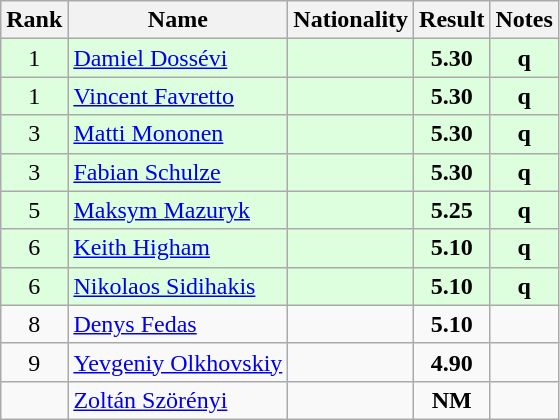<table class="wikitable sortable" style="text-align:center">
<tr>
<th>Rank</th>
<th>Name</th>
<th>Nationality</th>
<th>Result</th>
<th>Notes</th>
</tr>
<tr bgcolor=ddffdd>
<td>1</td>
<td align=left><a href='#'>Damiel Dossévi</a></td>
<td align=left></td>
<td><strong>5.30</strong></td>
<td><strong>q</strong></td>
</tr>
<tr bgcolor=ddffdd>
<td>1</td>
<td align=left><a href='#'>Vincent Favretto</a></td>
<td align=left></td>
<td><strong>5.30</strong></td>
<td><strong>q</strong></td>
</tr>
<tr bgcolor=ddffdd>
<td>3</td>
<td align=left><a href='#'>Matti Mononen</a></td>
<td align=left></td>
<td><strong>5.30</strong></td>
<td><strong>q</strong></td>
</tr>
<tr bgcolor=ddffdd>
<td>3</td>
<td align=left><a href='#'>Fabian Schulze</a></td>
<td align=left></td>
<td><strong>5.30</strong></td>
<td><strong>q</strong></td>
</tr>
<tr bgcolor=ddffdd>
<td>5</td>
<td align=left><a href='#'>Maksym Mazuryk</a></td>
<td align=left></td>
<td><strong>5.25</strong></td>
<td><strong>q</strong></td>
</tr>
<tr bgcolor=ddffdd>
<td>6</td>
<td align=left><a href='#'>Keith Higham</a></td>
<td align=left></td>
<td><strong>5.10</strong></td>
<td><strong>q</strong></td>
</tr>
<tr bgcolor=ddffdd>
<td>6</td>
<td align=left><a href='#'>Nikolaos Sidihakis</a></td>
<td align=left></td>
<td><strong>5.10</strong></td>
<td><strong>q</strong></td>
</tr>
<tr>
<td>8</td>
<td align=left><a href='#'>Denys Fedas</a></td>
<td align=left></td>
<td><strong>5.10</strong></td>
<td></td>
</tr>
<tr>
<td>9</td>
<td align=left><a href='#'>Yevgeniy Olkhovskiy</a></td>
<td align=left></td>
<td><strong>4.90</strong></td>
<td></td>
</tr>
<tr>
<td></td>
<td align=left><a href='#'>Zoltán Szörényi</a></td>
<td align=left></td>
<td><strong>NM</strong></td>
<td></td>
</tr>
</table>
